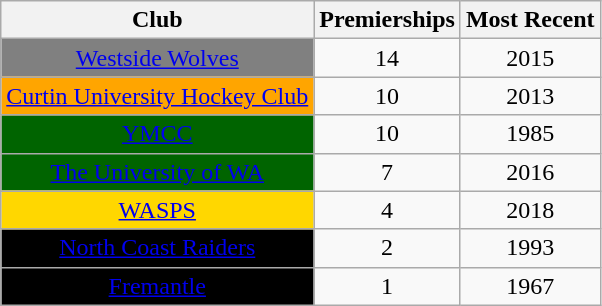<table class="wikitable">
<tr align=center>
<th>Club</th>
<th>Premierships</th>
<th>Most Recent</th>
</tr>
<tr align=center>
<td style="background:Grey; color:Red"><a href='#'>Westside Wolves</a></td>
<td>14</td>
<td>2015</td>
</tr>
<tr align=center>
<td style="background:Orange; color:White"><a href='#'>Curtin University Hockey Club</a></td>
<td>10</td>
<td>2013</td>
</tr>
<tr align=center>
<td style="background:Darkgreen; color:Red"><a href='#'>YMCC</a></td>
<td>10</td>
<td>1985</td>
</tr>
<tr align=center>
<td style="background:Darkgreen; color:Blue"><a href='#'>The University of WA</a></td>
<td>7</td>
<td>2016</td>
</tr>
<tr align=center>
<td style="background:Gold; color:Green"><a href='#'>WASPS</a></td>
<td>4</td>
<td>2018</td>
</tr>
<tr align=center>
<td style="background:Black; color:Yellow"><a href='#'>North Coast Raiders</a></td>
<td>2</td>
<td>1993</td>
</tr>
<tr align=center>
<td style="background:Black; color:White"><a href='#'>Fremantle</a></td>
<td>1</td>
<td>1967</td>
</tr>
</table>
